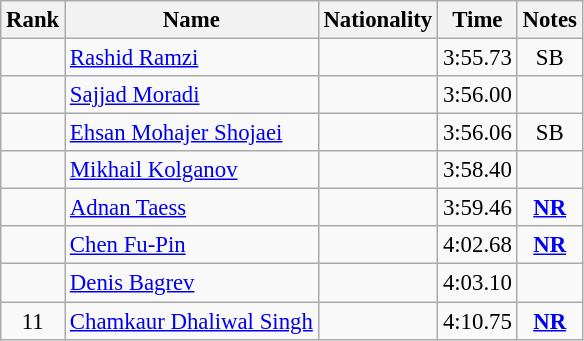<table class="wikitable sortable" style="text-align:center;font-size:95%">
<tr>
<th>Rank</th>
<th>Name</th>
<th>Nationality</th>
<th>Time</th>
<th>Notes</th>
</tr>
<tr>
<td></td>
<td style="text-align:left;"><a href='#'>Rashid Ramzi</a></td>
<td style="text-align:left;"></td>
<td>3:55.73</td>
<td>SB</td>
</tr>
<tr>
<td></td>
<td style="text-align:left;"><a href='#'>Sajjad Moradi</a></td>
<td style="text-align:left;"></td>
<td>3:56.00</td>
<td></td>
</tr>
<tr>
<td></td>
<td style="text-align:left;"><a href='#'>Ehsan Mohajer Shojaei</a></td>
<td style="text-align:left;"></td>
<td>3:56.06</td>
<td>SB</td>
</tr>
<tr>
<td></td>
<td style="text-align:left;"><a href='#'>Mikhail Kolganov</a></td>
<td style="text-align:left;"></td>
<td>3:58.40</td>
<td></td>
</tr>
<tr>
<td></td>
<td style="text-align:left;"><a href='#'>Adnan Taess</a></td>
<td style="text-align:left;"></td>
<td>3:59.46</td>
<td><strong><a href='#'>NR</a></strong></td>
</tr>
<tr>
<td></td>
<td style="text-align:left;"><a href='#'>Chen Fu-Pin</a></td>
<td style="text-align:left;"></td>
<td>4:02.68</td>
<td><strong><a href='#'>NR</a></strong></td>
</tr>
<tr>
<td></td>
<td style="text-align:left;"><a href='#'>Denis Bagrev</a></td>
<td style="text-align:left;"></td>
<td>4:03.10</td>
<td></td>
</tr>
<tr>
<td>11</td>
<td style="text-align:left;"><a href='#'>Chamkaur Dhaliwal Singh</a></td>
<td style="text-align:left;"></td>
<td>4:10.75</td>
<td><strong><a href='#'>NR</a></strong></td>
</tr>
</table>
